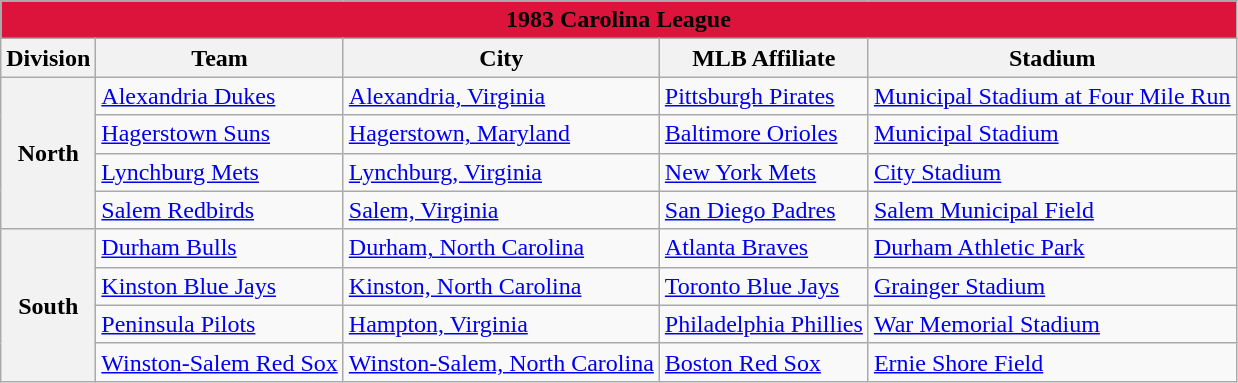<table class="wikitable" style="width:auto">
<tr>
<td bgcolor="#DC143C" align="center" colspan="7"><strong><span>1983 Carolina League</span></strong></td>
</tr>
<tr>
<th>Division</th>
<th>Team</th>
<th>City</th>
<th>MLB Affiliate</th>
<th>Stadium</th>
</tr>
<tr>
<th rowspan="4">North</th>
<td><a href='#'>Alexandria Dukes</a></td>
<td><a href='#'>Alexandria, Virginia</a></td>
<td><a href='#'>Pittsburgh Pirates</a></td>
<td><a href='#'>Municipal Stadium at Four Mile Run</a></td>
</tr>
<tr>
<td><a href='#'>Hagerstown Suns</a></td>
<td><a href='#'>Hagerstown, Maryland</a></td>
<td><a href='#'>Baltimore Orioles</a></td>
<td><a href='#'>Municipal Stadium</a></td>
</tr>
<tr>
<td><a href='#'>Lynchburg Mets</a></td>
<td><a href='#'>Lynchburg, Virginia</a></td>
<td><a href='#'>New York Mets</a></td>
<td><a href='#'>City Stadium</a></td>
</tr>
<tr>
<td><a href='#'>Salem Redbirds</a></td>
<td><a href='#'>Salem, Virginia</a></td>
<td><a href='#'>San Diego Padres</a></td>
<td><a href='#'>Salem Municipal Field</a></td>
</tr>
<tr>
<th rowspan="4">South</th>
<td><a href='#'>Durham Bulls</a></td>
<td><a href='#'>Durham, North Carolina</a></td>
<td><a href='#'>Atlanta Braves</a></td>
<td><a href='#'>Durham Athletic Park</a></td>
</tr>
<tr>
<td><a href='#'>Kinston Blue Jays</a></td>
<td><a href='#'>Kinston, North Carolina</a></td>
<td><a href='#'>Toronto Blue Jays</a></td>
<td><a href='#'>Grainger Stadium</a></td>
</tr>
<tr>
<td><a href='#'>Peninsula Pilots</a></td>
<td><a href='#'>Hampton, Virginia</a></td>
<td><a href='#'>Philadelphia Phillies</a></td>
<td><a href='#'>War Memorial Stadium</a></td>
</tr>
<tr>
<td><a href='#'>Winston-Salem Red Sox</a></td>
<td><a href='#'>Winston-Salem, North Carolina</a></td>
<td><a href='#'>Boston Red Sox</a></td>
<td><a href='#'>Ernie Shore Field</a></td>
</tr>
</table>
